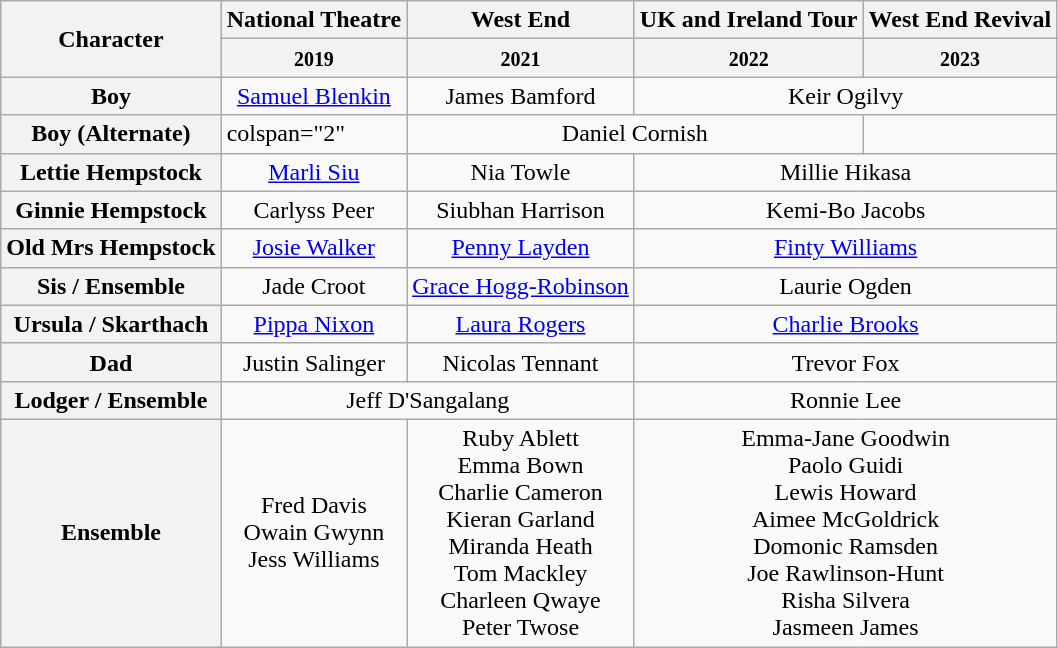<table class="wikitable">
<tr>
<th rowspan="2">Character</th>
<th>National Theatre</th>
<th>West End</th>
<th>UK and Ireland Tour</th>
<th>West End Revival</th>
</tr>
<tr>
<th><small>2019</small></th>
<th><small>2021</small></th>
<th><small>2022</small></th>
<th><small>2023</small></th>
</tr>
<tr>
<th>Boy</th>
<td align="center"><a href='#'>Samuel Blenkin</a></td>
<td align="center">James Bamford</td>
<td colspan="2" align="center">Keir Ogilvy</td>
</tr>
<tr>
<th>Boy (Alternate)</th>
<td>colspan="2" </td>
<td colspan="2" align="center">Daniel Cornish</td>
</tr>
<tr>
<th>Lettie Hempstock</th>
<td align="center"><a href='#'>Marli Siu</a></td>
<td align="center">Nia Towle</td>
<td colspan="2" align="center">Millie Hikasa</td>
</tr>
<tr>
<th>Ginnie Hempstock</th>
<td align="center">Carlyss Peer</td>
<td align="center">Siubhan Harrison</td>
<td colspan="2" align="center">Kemi-Bo Jacobs</td>
</tr>
<tr>
<th>Old Mrs Hempstock</th>
<td align="center"><a href='#'>Josie Walker</a></td>
<td align="center"><a href='#'>Penny Layden</a></td>
<td colspan="2" align="center"><a href='#'>Finty Williams</a></td>
</tr>
<tr>
<th>Sis / Ensemble</th>
<td align="center">Jade Croot</td>
<td align="center"><a href='#'>Grace Hogg-Robinson</a></td>
<td colspan="2" align="center">Laurie Ogden</td>
</tr>
<tr>
<th>Ursula / Skarthach</th>
<td align="center"><a href='#'>Pippa Nixon</a></td>
<td align="center"><a href='#'>Laura Rogers</a></td>
<td colspan="2" align="center"><a href='#'>Charlie Brooks</a></td>
</tr>
<tr>
<th>Dad</th>
<td align="center">Justin Salinger</td>
<td align="center">Nicolas Tennant</td>
<td colspan="2" align="center">Trevor Fox</td>
</tr>
<tr>
<th>Lodger / Ensemble</th>
<td colspan="2" align="center">Jeff D'Sangalang</td>
<td colspan="2" align="center">Ronnie Lee</td>
</tr>
<tr>
<th>Ensemble</th>
<td align="center">Fred Davis<br> Owain Gwynn<br>Jess Williams</td>
<td align="center">Ruby Ablett<br>Emma Bown<br>Charlie Cameron<br>Kieran Garland<br>Miranda Heath<br>Tom Mackley<br>Charleen Qwaye<br>Peter Twose</td>
<td colspan="2" align="center">Emma-Jane Goodwin<br>Paolo Guidi<br>Lewis Howard<br>Aimee McGoldrick<br>Domonic Ramsden<br>Joe Rawlinson-Hunt<br>Risha Silvera<br>Jasmeen James</td>
</tr>
</table>
